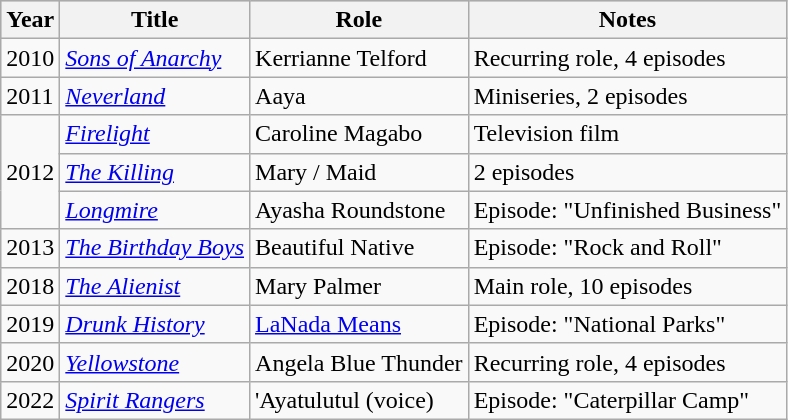<table class="wikitable">
<tr bgcolor="#CCCCCC">
<th scope="col">Year</th>
<th scope="col">Title</th>
<th scope="col">Role</th>
<th scope="col">Notes</th>
</tr>
<tr>
<td>2010</td>
<td scope="row"><em><a href='#'>Sons of Anarchy</a></em></td>
<td>Kerrianne Telford</td>
<td>Recurring role, 4 episodes</td>
</tr>
<tr>
<td>2011</td>
<td scope="row"><em><a href='#'>Neverland</a></em></td>
<td>Aaya</td>
<td>Miniseries, 2 episodes</td>
</tr>
<tr>
<td rowspan="3">2012</td>
<td scope="row"><em><a href='#'>Firelight</a></em></td>
<td>Caroline Magabo</td>
<td>Television film</td>
</tr>
<tr>
<td scope="row"><em><a href='#'>The Killing</a></em></td>
<td>Mary / Maid</td>
<td>2 episodes</td>
</tr>
<tr>
<td scope="row"><em><a href='#'>Longmire</a></em></td>
<td>Ayasha Roundstone</td>
<td>Episode: "Unfinished Business"</td>
</tr>
<tr>
<td>2013</td>
<td scope="row"><em><a href='#'>The Birthday Boys</a></em></td>
<td>Beautiful Native</td>
<td>Episode: "Rock and Roll"</td>
</tr>
<tr>
<td>2018</td>
<td scope="row"><em><a href='#'>The Alienist</a></em></td>
<td>Mary Palmer</td>
<td>Main role, 10 episodes</td>
</tr>
<tr>
<td>2019</td>
<td scope="row"><em><a href='#'>Drunk History</a></em></td>
<td><a href='#'>LaNada Means</a></td>
<td>Episode: "National Parks"</td>
</tr>
<tr>
<td>2020</td>
<td scope="row"><em><a href='#'>Yellowstone</a></em></td>
<td>Angela Blue Thunder</td>
<td>Recurring role, 4 episodes</td>
</tr>
<tr>
<td>2022</td>
<td scope="row"><em><a href='#'>Spirit Rangers</a></em></td>
<td>'Ayatulutul (voice)</td>
<td>Episode: "Caterpillar Camp"</td>
</tr>
</table>
